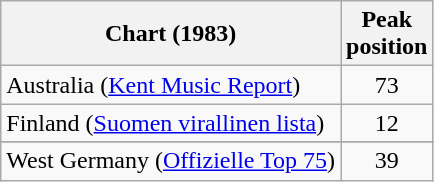<table class="wikitable sortable">
<tr>
<th>Chart (1983)</th>
<th>Peak<br>position</th>
</tr>
<tr>
<td>Australia (<a href='#'>Kent Music Report</a>)</td>
<td style="text-align:center;">73</td>
</tr>
<tr>
<td>Finland (<a href='#'>Suomen virallinen lista</a>)</td>
<td style="text-align:center;">12</td>
</tr>
<tr>
</tr>
<tr>
</tr>
<tr>
</tr>
<tr>
</tr>
<tr>
</tr>
<tr>
</tr>
<tr>
</tr>
<tr>
<td>West Germany (<a href='#'>Offizielle Top 75</a>)</td>
<td style="text-align:center;">39</td>
</tr>
</table>
